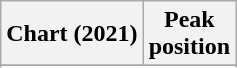<table class="wikitable sortable plainrowheaders" style="text-align:center">
<tr>
<th scope="col">Chart (2021)</th>
<th scope="col">Peak<br>position</th>
</tr>
<tr>
</tr>
<tr>
</tr>
<tr>
</tr>
<tr>
</tr>
</table>
